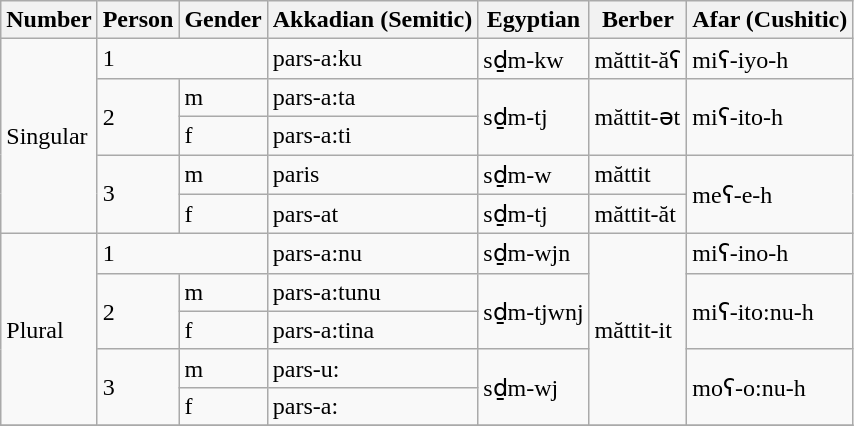<table class="wikitable">
<tr>
<th>Number</th>
<th>Person</th>
<th>Gender</th>
<th>Akkadian (Semitic)</th>
<th>Egyptian</th>
<th>Berber</th>
<th>Afar (Cushitic)</th>
</tr>
<tr>
<td rowspan="5">Singular</td>
<td colspan="2">1</td>
<td>pars-a:ku</td>
<td>sḏm-kw</td>
<td>măttit-ăʕ</td>
<td>miʕ-iyo-h</td>
</tr>
<tr>
<td rowspan="2">2</td>
<td>m</td>
<td>pars-a:ta</td>
<td rowspan="2">sḏm-tj</td>
<td rowspan="2">măttit-ət</td>
<td rowspan="2">miʕ-ito-h</td>
</tr>
<tr>
<td>f</td>
<td>pars-a:ti</td>
</tr>
<tr>
<td rowspan="2">3</td>
<td>m</td>
<td>paris</td>
<td>sḏm-w</td>
<td>măttit</td>
<td rowspan="2">meʕ-e-h</td>
</tr>
<tr>
<td>f</td>
<td>pars-at</td>
<td>sḏm-tj</td>
<td>măttit-ăt</td>
</tr>
<tr>
<td rowspan="5">Plural</td>
<td colspan="2">1</td>
<td>pars-a:nu</td>
<td>sḏm-wjn</td>
<td rowspan="5">măttit-it</td>
<td>miʕ-ino-h</td>
</tr>
<tr>
<td rowspan="2">2</td>
<td>m</td>
<td>pars-a:tunu</td>
<td rowspan="2">sḏm-tjwnj</td>
<td rowspan="2">miʕ-ito:nu-h</td>
</tr>
<tr>
<td>f</td>
<td>pars-a:tina</td>
</tr>
<tr>
<td rowspan="2">3</td>
<td>m</td>
<td>pars-u:</td>
<td rowspan="2">sḏm-wj</td>
<td rowspan="2">moʕ-o:nu-h</td>
</tr>
<tr>
<td>f</td>
<td>pars-a:</td>
</tr>
<tr>
</tr>
</table>
